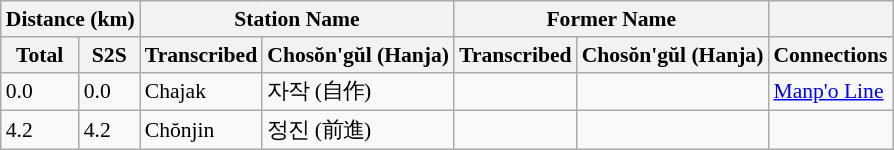<table class="wikitable" style="font-size:90%;">
<tr>
<th colspan="2">Distance (km)</th>
<th colspan="2">Station Name</th>
<th colspan="2">Former Name</th>
<th></th>
</tr>
<tr>
<th>Total</th>
<th>S2S</th>
<th>Transcribed</th>
<th>Chosŏn'gŭl (Hanja)</th>
<th>Transcribed</th>
<th>Chosŏn'gŭl (Hanja)</th>
<th>Connections</th>
</tr>
<tr>
<td>0.0</td>
<td>0.0</td>
<td>Chajak</td>
<td>자작 (自作)</td>
<td></td>
<td></td>
<td><a href='#'>Manp'o Line</a></td>
</tr>
<tr>
<td>4.2</td>
<td>4.2</td>
<td>Chŏnjin</td>
<td>정진 (前進)</td>
<td></td>
<td></td>
<td></td>
</tr>
</table>
